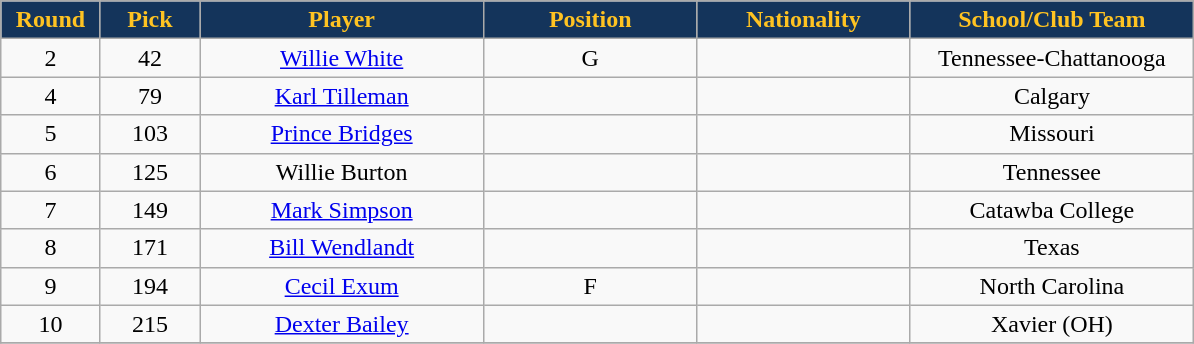<table class="wikitable sortable sortable">
<tr>
<th style="background:#14345B;color:#ffc322;" width="7%">Round</th>
<th style="background:#14345B;color:#ffc322;" width="7%">Pick</th>
<th style="background:#14345B;color:#ffc322;" width="20%">Player</th>
<th style="background:#14345B;color:#ffc322;" width="15%">Position</th>
<th style="background:#14345B;color:#ffc322;" width="15%">Nationality</th>
<th style="background:#14345B;color:#ffc322;" width="20%">School/Club Team</th>
</tr>
<tr style="text-align: center">
<td>2</td>
<td>42</td>
<td><a href='#'>Willie White</a></td>
<td>G</td>
<td></td>
<td>Tennessee-Chattanooga</td>
</tr>
<tr style="text-align: center">
<td>4</td>
<td>79</td>
<td><a href='#'>Karl Tilleman</a></td>
<td></td>
<td></td>
<td>Calgary</td>
</tr>
<tr style="text-align: center">
<td>5</td>
<td>103</td>
<td><a href='#'>Prince Bridges</a></td>
<td></td>
<td></td>
<td>Missouri</td>
</tr>
<tr style="text-align: center">
<td>6</td>
<td>125</td>
<td>Willie Burton</td>
<td></td>
<td></td>
<td>Tennessee</td>
</tr>
<tr style="text-align: center">
<td>7</td>
<td>149</td>
<td><a href='#'>Mark Simpson</a></td>
<td></td>
<td></td>
<td>Catawba College</td>
</tr>
<tr style="text-align: center">
<td>8</td>
<td>171</td>
<td><a href='#'>Bill Wendlandt</a></td>
<td></td>
<td></td>
<td>Texas</td>
</tr>
<tr style="text-align: center">
<td>9</td>
<td>194</td>
<td><a href='#'>Cecil Exum</a></td>
<td>F</td>
<td> <br> </td>
<td>North Carolina</td>
</tr>
<tr style="text-align: center">
<td>10</td>
<td>215</td>
<td><a href='#'>Dexter Bailey</a></td>
<td></td>
<td></td>
<td>Xavier (OH)</td>
</tr>
<tr style="text-align: center">
</tr>
</table>
